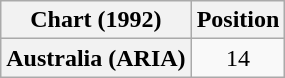<table class="wikitable plainrowheaders" style="text-align:center">
<tr>
<th>Chart (1992)</th>
<th>Position</th>
</tr>
<tr>
<th scope="row">Australia (ARIA)</th>
<td>14</td>
</tr>
</table>
